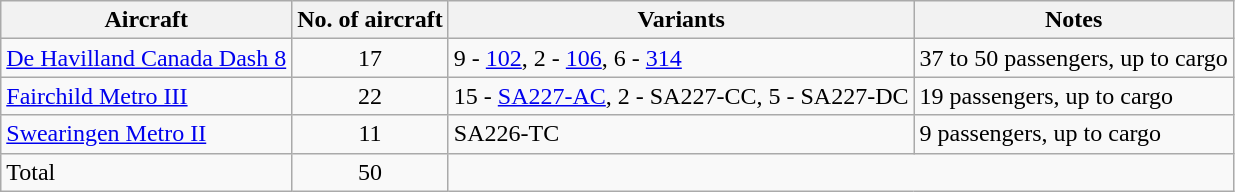<table class="wikitable" style="border-collapse:collapse;text-align:left">
<tr>
<th>Aircraft</th>
<th>No. of aircraft</th>
<th>Variants</th>
<th>Notes</th>
</tr>
<tr>
<td><a href='#'>De Havilland Canada Dash 8</a></td>
<td align=center>17</td>
<td>9 - <a href='#'>102</a>, 2 - <a href='#'>106</a>, 6 - <a href='#'>314</a></td>
<td>37 to 50 passengers, up to  cargo</td>
</tr>
<tr>
<td><a href='#'>Fairchild Metro III</a></td>
<td align=center>22</td>
<td>15 - <a href='#'>SA227-AC</a>, 2 - SA227-CC, 5 - SA227-DC</td>
<td>19 passengers, up to  cargo</td>
</tr>
<tr>
<td><a href='#'>Swearingen Metro II</a></td>
<td align="center">11</td>
<td>SA226-TC</td>
<td>9 passengers, up to  cargo</td>
</tr>
<tr>
<td>Total</td>
<td align=center>50</td>
<td colspan="3"></td>
</tr>
</table>
